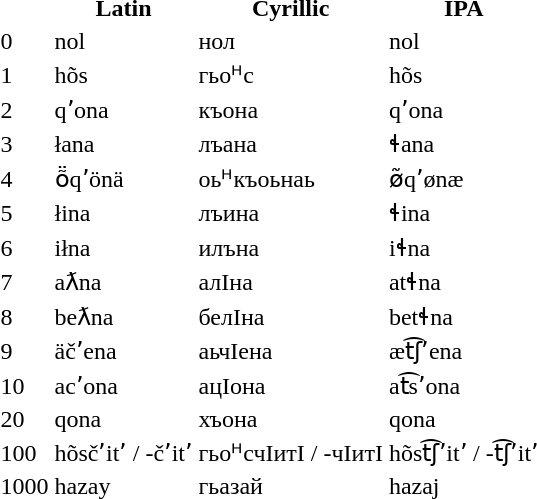<table>
<tr>
<th> </th>
<th>Latin</th>
<th>Cyrillic</th>
<th>IPA</th>
</tr>
<tr>
<td>0</td>
<td>nol</td>
<td>нол</td>
<td>nol</td>
</tr>
<tr>
<td>1</td>
<td>hõs</td>
<td>гьоᵸс</td>
<td>hõs</td>
</tr>
<tr>
<td>2</td>
<td>qʼona</td>
<td>къона</td>
<td>qʼona</td>
</tr>
<tr>
<td>3</td>
<td>łana</td>
<td>лъана</td>
<td>ɬana</td>
</tr>
<tr>
<td>4</td>
<td>ṏqʼönä</td>
<td>оьᵸкъоьнаь</td>
<td>ø̃qʼønæ</td>
</tr>
<tr>
<td>5</td>
<td>łina</td>
<td>лъина</td>
<td>ɬina</td>
</tr>
<tr>
<td>6</td>
<td>iłna</td>
<td>илъна</td>
<td>iɬna</td>
</tr>
<tr>
<td>7</td>
<td>aƛna</td>
<td>алIна</td>
<td>atɬna</td>
</tr>
<tr>
<td>8</td>
<td>beƛna</td>
<td>белIна</td>
<td>betɬna</td>
</tr>
<tr>
<td>9</td>
<td>äčʼena</td>
<td>аьчIена</td>
<td>æt͡ʃʼena</td>
</tr>
<tr>
<td>10</td>
<td>acʼona</td>
<td>ацIона</td>
<td>at͡sʼona</td>
</tr>
<tr>
<td>20</td>
<td>qona</td>
<td>хъона</td>
<td>qona</td>
</tr>
<tr>
<td>100</td>
<td>hõsčʼitʼ / -čʼitʼ</td>
<td>гьоᵸсчIитI / -чIитI</td>
<td>hõst͡ʃʼitʼ / -t͡ʃʼitʼ</td>
</tr>
<tr>
<td>1000</td>
<td>hazay</td>
<td>гьазай</td>
<td>hazaj</td>
</tr>
</table>
